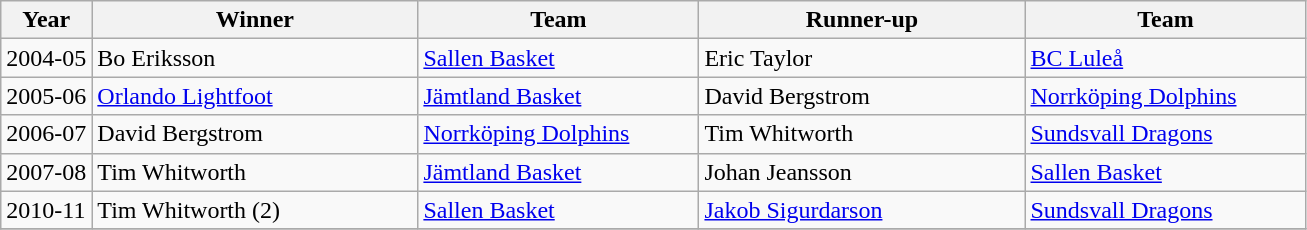<table class="wikitable">
<tr>
<th>Year</th>
<th width=210>Winner</th>
<th width=180>Team</th>
<th width=210>Runner-up</th>
<th width=180>Team</th>
</tr>
<tr>
<td>2004-05</td>
<td> Bo Eriksson</td>
<td><a href='#'>Sallen Basket</a></td>
<td> Eric Taylor</td>
<td><a href='#'>BC Luleå</a></td>
</tr>
<tr>
<td>2005-06</td>
<td> <a href='#'>Orlando Lightfoot</a></td>
<td><a href='#'>Jämtland Basket</a></td>
<td> David Bergstrom</td>
<td><a href='#'>Norrköping Dolphins</a></td>
</tr>
<tr>
<td>2006-07</td>
<td> David Bergstrom</td>
<td><a href='#'>Norrköping Dolphins</a></td>
<td> Tim Whitworth</td>
<td><a href='#'>Sundsvall Dragons</a></td>
</tr>
<tr>
<td>2007-08</td>
<td> Tim Whitworth</td>
<td><a href='#'>Jämtland Basket</a></td>
<td> Johan Jeansson</td>
<td><a href='#'>Sallen Basket</a></td>
</tr>
<tr>
<td>2010-11</td>
<td> Tim Whitworth (2)</td>
<td><a href='#'>Sallen Basket</a></td>
<td> <a href='#'>Jakob Sigurdarson</a></td>
<td><a href='#'>Sundsvall Dragons</a></td>
</tr>
<tr>
</tr>
</table>
